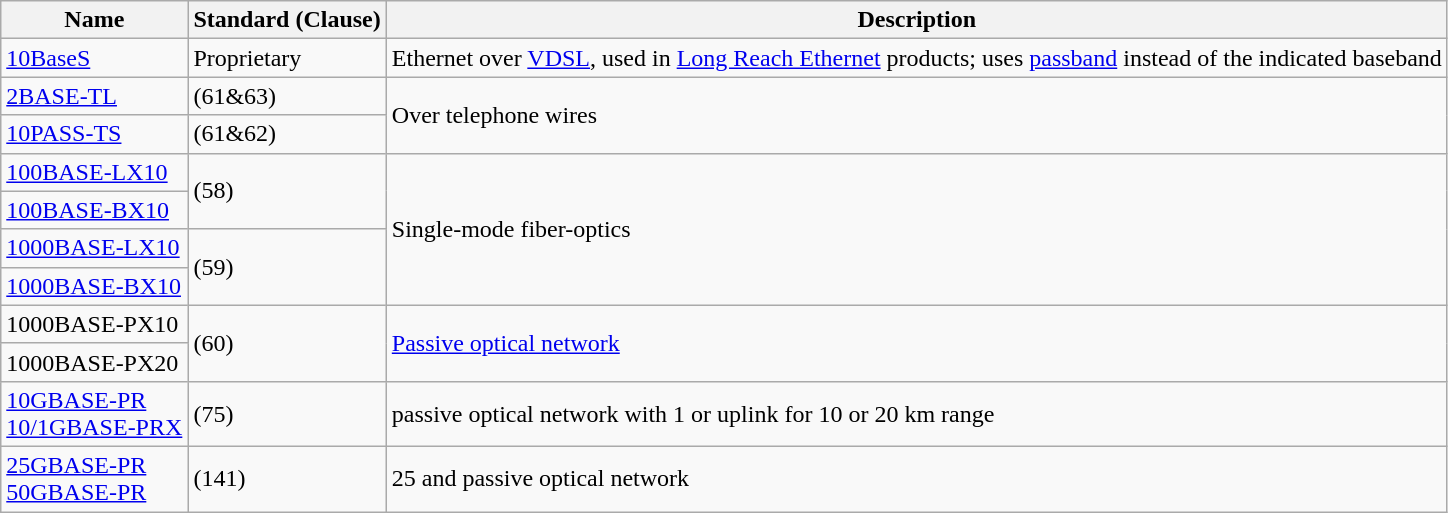<table class="wikitable">
<tr>
<th>Name</th>
<th>Standard (Clause)</th>
<th>Description</th>
</tr>
<tr>
<td><a href='#'>10BaseS</a></td>
<td>Proprietary</td>
<td>Ethernet over <a href='#'>VDSL</a>, used in <a href='#'>Long Reach Ethernet</a> products; uses <a href='#'>passband</a> instead of the indicated baseband</td>
</tr>
<tr>
<td><a href='#'>2BASE-TL</a></td>
<td> (61&63)</td>
<td rowspan=2>Over telephone wires</td>
</tr>
<tr>
<td><a href='#'>10PASS-TS</a></td>
<td> (61&62)</td>
</tr>
<tr>
<td><a href='#'>100BASE-LX10</a></td>
<td rowspan=2> (58)</td>
<td rowspan=4>Single-mode fiber-optics</td>
</tr>
<tr>
<td><a href='#'>100BASE-BX10</a></td>
</tr>
<tr>
<td><a href='#'>1000BASE-LX10</a></td>
<td rowspan=2> (59)</td>
</tr>
<tr>
<td><a href='#'>1000BASE-BX10</a></td>
</tr>
<tr>
<td>1000BASE-PX10</td>
<td rowspan=2> (60)</td>
<td rowspan=2><a href='#'>Passive optical network</a></td>
</tr>
<tr>
<td>1000BASE-PX20</td>
</tr>
<tr>
<td><a href='#'>10GBASE-PR<br>10/1GBASE-PRX</a></td>
<td> (75)</td>
<td> passive optical network with 1 or  uplink for 10 or 20 km range</td>
</tr>
<tr>
<td><a href='#'>25GBASE-PR <br>50GBASE-PR</a></td>
<td> (141)</td>
<td>25 and  passive optical network</td>
</tr>
</table>
